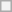<table class="wikitable" style="text-align:center">
<tr>
<th rowspan="8" colspan="2"></th>
</tr>
</table>
